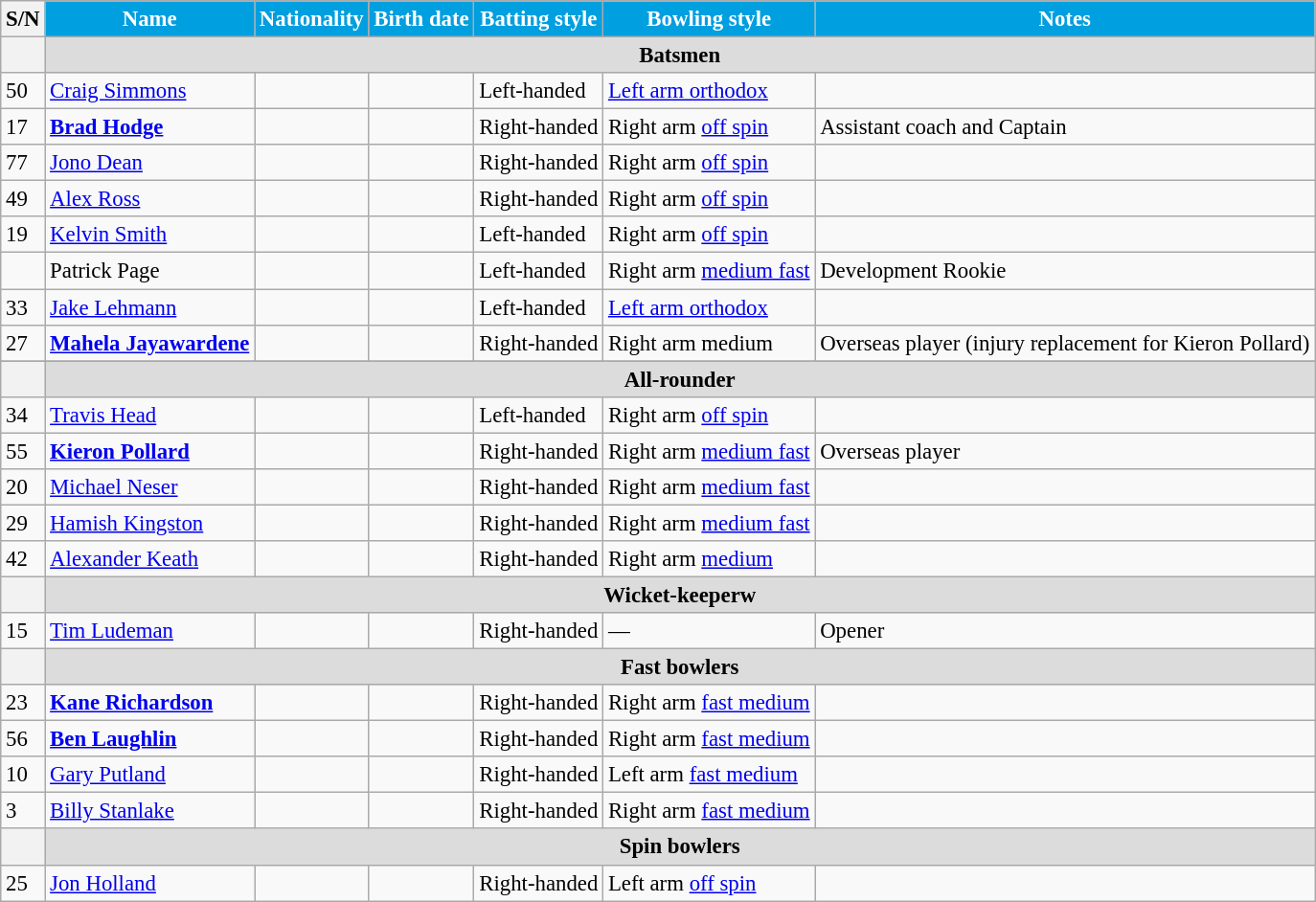<table class="wikitable" style="font-size:95%;">
<tr>
<th>S/N</th>
<th style="background: #009FDF; color:white" align=right>Name</th>
<th style="background: #009FDF; color:white" align=right>Nationality</th>
<th style="background: #009FDF; color:white" align=right>Birth date</th>
<th style="background: #009FDF; color:white" align=right>Batting style</th>
<th style="background: #009FDF; color:white" align=right>Bowling style</th>
<th style="background: #009FDF; color:white" align=right>Notes</th>
</tr>
<tr>
<th></th>
<th colspan="7" style="background: #DCDCDC" align=center>Batsmen</th>
</tr>
<tr>
<td>50</td>
<td><a href='#'>Craig Simmons</a></td>
<td></td>
<td></td>
<td>Left-handed</td>
<td><a href='#'>Left arm orthodox</a></td>
<td></td>
</tr>
<tr>
<td>17</td>
<td><strong><a href='#'>Brad Hodge</a></strong></td>
<td></td>
<td></td>
<td>Right-handed</td>
<td>Right arm <a href='#'>off spin</a></td>
<td>Assistant coach and Captain</td>
</tr>
<tr>
<td>77</td>
<td><a href='#'>Jono Dean</a></td>
<td></td>
<td></td>
<td>Right-handed</td>
<td>Right arm <a href='#'>off spin</a></td>
<td></td>
</tr>
<tr>
<td>49</td>
<td><a href='#'>Alex Ross</a></td>
<td></td>
<td></td>
<td>Right-handed</td>
<td>Right arm <a href='#'>off spin</a></td>
<td></td>
</tr>
<tr>
<td>19</td>
<td><a href='#'>Kelvin Smith</a></td>
<td></td>
<td></td>
<td>Left-handed</td>
<td>Right arm <a href='#'>off spin</a></td>
<td></td>
</tr>
<tr>
<td></td>
<td>Patrick Page</td>
<td></td>
<td></td>
<td>Left-handed</td>
<td>Right arm <a href='#'>medium fast</a></td>
<td>Development Rookie</td>
</tr>
<tr>
<td>33</td>
<td><a href='#'>Jake Lehmann</a></td>
<td></td>
<td></td>
<td>Left-handed</td>
<td><a href='#'>Left arm orthodox</a></td>
<td></td>
</tr>
<tr>
<td>27</td>
<td><strong><a href='#'>Mahela Jayawardene</a></strong></td>
<td></td>
<td></td>
<td>Right-handed</td>
<td>Right arm medium</td>
<td>Overseas player (injury replacement for Kieron Pollard)</td>
</tr>
<tr>
</tr>
<tr>
<th></th>
<th colspan="7" style="background: #DCDCDC" align=center>All-rounder</th>
</tr>
<tr>
<td>34</td>
<td><a href='#'>Travis Head</a></td>
<td></td>
<td></td>
<td>Left-handed</td>
<td>Right arm <a href='#'>off spin</a></td>
<td></td>
</tr>
<tr>
<td>55</td>
<td><strong><a href='#'>Kieron Pollard</a></strong></td>
<td></td>
<td></td>
<td>Right-handed</td>
<td>Right arm <a href='#'>medium fast</a></td>
<td>Overseas player</td>
</tr>
<tr>
<td>20</td>
<td><a href='#'>Michael Neser</a></td>
<td></td>
<td></td>
<td>Right-handed</td>
<td>Right arm <a href='#'>medium fast</a></td>
<td></td>
</tr>
<tr>
<td>29</td>
<td><a href='#'>Hamish Kingston</a></td>
<td></td>
<td></td>
<td>Right-handed</td>
<td>Right arm <a href='#'>medium fast</a></td>
<td></td>
</tr>
<tr>
<td>42</td>
<td><a href='#'>Alexander Keath</a></td>
<td></td>
<td></td>
<td>Right-handed</td>
<td>Right arm <a href='#'>medium</a></td>
<td></td>
</tr>
<tr>
<th></th>
<th colspan="7" style="background: #DCDCDC" align=center>Wicket-keeperw</th>
</tr>
<tr>
<td>15</td>
<td><a href='#'>Tim Ludeman</a></td>
<td></td>
<td></td>
<td>Right-handed</td>
<td>—</td>
<td>Opener</td>
</tr>
<tr>
<th></th>
<th colspan="7" style="background: #DCDCDC" align=center>Fast bowlers</th>
</tr>
<tr>
<td>23</td>
<td><strong><a href='#'>Kane Richardson</a></strong></td>
<td></td>
<td></td>
<td>Right-handed</td>
<td>Right arm <a href='#'>fast medium</a></td>
<td></td>
</tr>
<tr>
<td>56</td>
<td><strong><a href='#'>Ben Laughlin</a></strong></td>
<td></td>
<td></td>
<td>Right-handed</td>
<td>Right arm <a href='#'>fast medium</a></td>
<td></td>
</tr>
<tr>
<td>10</td>
<td><a href='#'>Gary Putland</a></td>
<td></td>
<td></td>
<td>Right-handed</td>
<td>Left arm <a href='#'>fast medium</a></td>
<td></td>
</tr>
<tr>
<td>3</td>
<td><a href='#'>Billy Stanlake</a></td>
<td></td>
<td></td>
<td>Right-handed</td>
<td>Right arm <a href='#'>fast medium</a></td>
<td></td>
</tr>
<tr>
<th></th>
<th colspan="7" style="background: #DCDCDC" align=center>Spin bowlers</th>
</tr>
<tr>
<td>25</td>
<td><a href='#'>Jon Holland</a></td>
<td></td>
<td></td>
<td>Right-handed</td>
<td>Left arm <a href='#'>off spin</a></td>
<td></td>
</tr>
</table>
